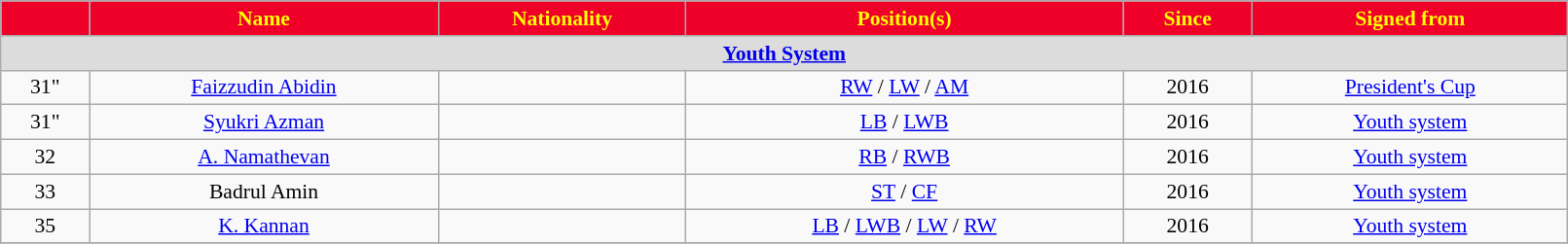<table class="wikitable" style="text-align:center; font-size:90%; width:85%">
<tr>
<th style="background:#EF0029; color:yellow; text-align:center;"></th>
<th style="background:#EF0029; color:yellow; text-align:center;">Name</th>
<th style="background:#EF0029; color:yellow; text-align:center;">Nationality</th>
<th style="background:#EF0029; color:yellow; text-align:center;">Position(s)</th>
<th style="background:#EF0029; color:yellow; text-align:center;">Since</th>
<th style="background:#EF0029; color:yellow; text-align:center;">Signed from</th>
</tr>
<tr>
<th colspan="9" style="background:#dcdcdc; text-align:center;"><a href='#'>Youth System</a></th>
</tr>
<tr>
<td>31"</td>
<td><a href='#'>Faizzudin Abidin</a></td>
<td></td>
<td><a href='#'>RW</a> / <a href='#'>LW</a> / <a href='#'>AM</a></td>
<td>2016</td>
<td><a href='#'>President's Cup</a></td>
</tr>
<tr>
<td>31"</td>
<td><a href='#'>Syukri Azman</a></td>
<td></td>
<td><a href='#'>LB</a> / <a href='#'>LWB</a></td>
<td>2016</td>
<td><a href='#'>Youth system</a></td>
</tr>
<tr>
<td>32</td>
<td><a href='#'>A. Namathevan</a></td>
<td></td>
<td><a href='#'>RB</a> / <a href='#'>RWB</a></td>
<td>2016</td>
<td><a href='#'>Youth system</a></td>
</tr>
<tr>
<td>33</td>
<td>Badrul Amin</td>
<td></td>
<td><a href='#'>ST</a> / <a href='#'>CF</a></td>
<td>2016</td>
<td><a href='#'>Youth system</a></td>
</tr>
<tr>
<td>35</td>
<td><a href='#'>K. Kannan</a></td>
<td></td>
<td><a href='#'>LB</a> / <a href='#'>LWB</a> / <a href='#'>LW</a> / <a href='#'>RW</a></td>
<td>2016</td>
<td><a href='#'>Youth system</a></td>
</tr>
<tr>
</tr>
</table>
